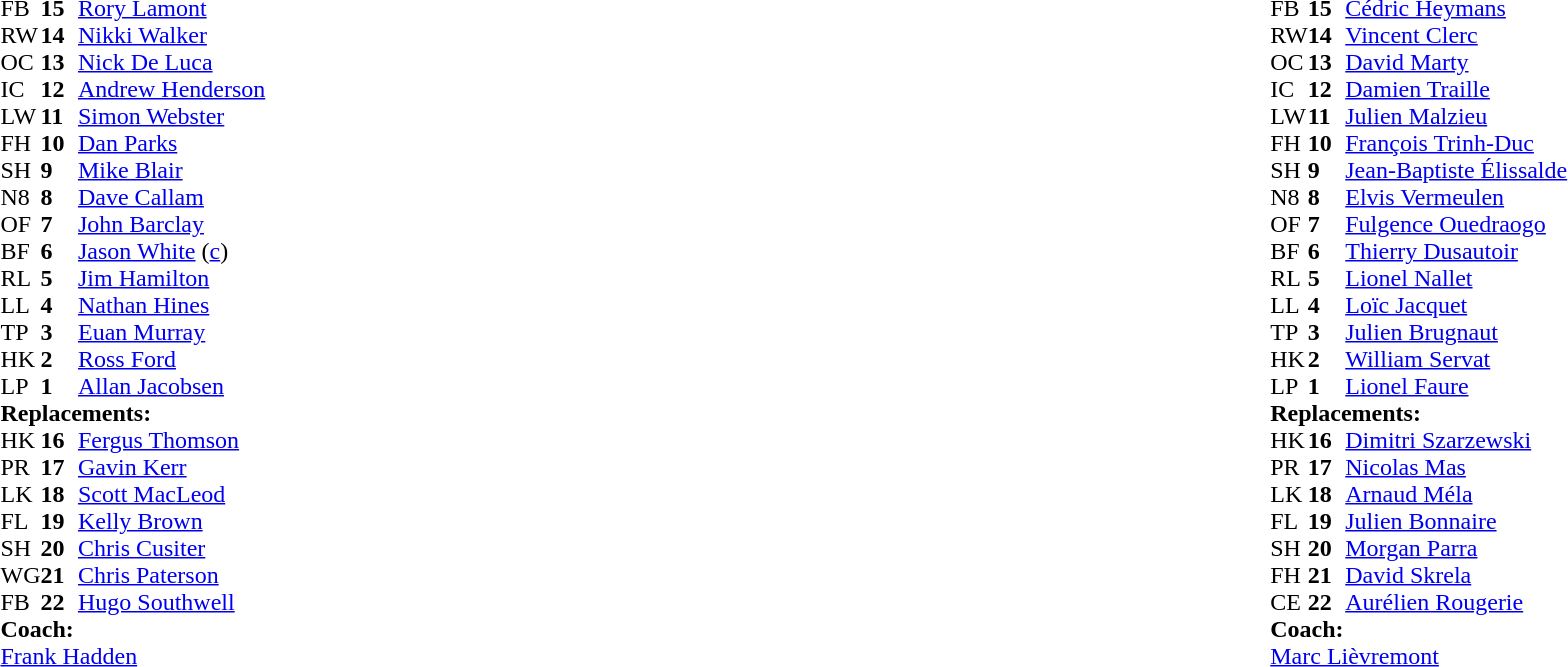<table width="100%">
<tr>
<td valign="top" width="50%"><br><table cellspacing="0" cellpadding="0">
<tr>
<th width="25"></th>
<th width="25"></th>
</tr>
<tr>
<td>FB</td>
<td><strong>15</strong></td>
<td><a href='#'>Rory Lamont</a></td>
</tr>
<tr>
<td>RW</td>
<td><strong>14</strong></td>
<td><a href='#'>Nikki Walker</a></td>
</tr>
<tr>
<td>OC</td>
<td><strong>13</strong></td>
<td><a href='#'>Nick De Luca</a></td>
</tr>
<tr>
<td>IC</td>
<td><strong>12</strong></td>
<td><a href='#'>Andrew Henderson</a></td>
</tr>
<tr>
<td>LW</td>
<td><strong>11</strong></td>
<td><a href='#'>Simon Webster</a></td>
</tr>
<tr>
<td>FH</td>
<td><strong>10</strong></td>
<td><a href='#'>Dan Parks</a></td>
</tr>
<tr>
<td>SH</td>
<td><strong>9</strong></td>
<td><a href='#'>Mike Blair</a></td>
</tr>
<tr>
<td>N8</td>
<td><strong>8</strong></td>
<td><a href='#'>Dave Callam</a></td>
</tr>
<tr>
<td>OF</td>
<td><strong>7</strong></td>
<td><a href='#'>John Barclay</a></td>
</tr>
<tr>
<td>BF</td>
<td><strong>6</strong></td>
<td><a href='#'>Jason White</a> (<a href='#'>c</a>)</td>
</tr>
<tr>
<td>RL</td>
<td><strong>5</strong></td>
<td><a href='#'>Jim Hamilton</a></td>
</tr>
<tr>
<td>LL</td>
<td><strong>4</strong></td>
<td><a href='#'>Nathan Hines</a></td>
</tr>
<tr>
<td>TP</td>
<td><strong>3</strong></td>
<td><a href='#'>Euan Murray</a></td>
</tr>
<tr>
<td>HK</td>
<td><strong>2</strong></td>
<td><a href='#'>Ross Ford</a></td>
</tr>
<tr>
<td>LP</td>
<td><strong>1</strong></td>
<td><a href='#'>Allan Jacobsen</a></td>
</tr>
<tr>
<td colspan="3"><strong>Replacements:</strong></td>
</tr>
<tr>
<td>HK</td>
<td><strong>16</strong></td>
<td><a href='#'>Fergus Thomson</a></td>
</tr>
<tr>
<td>PR</td>
<td><strong>17</strong></td>
<td><a href='#'>Gavin Kerr</a></td>
</tr>
<tr>
<td>LK</td>
<td><strong>18</strong></td>
<td><a href='#'>Scott MacLeod</a></td>
</tr>
<tr>
<td>FL</td>
<td><strong>19</strong></td>
<td><a href='#'>Kelly Brown</a></td>
</tr>
<tr>
<td>SH</td>
<td><strong>20</strong></td>
<td><a href='#'>Chris Cusiter</a></td>
</tr>
<tr>
<td>WG</td>
<td><strong>21</strong></td>
<td><a href='#'>Chris Paterson</a></td>
</tr>
<tr>
<td>FB</td>
<td><strong>22</strong></td>
<td><a href='#'>Hugo Southwell</a></td>
</tr>
<tr>
<td colspan="3"><strong>Coach:</strong></td>
</tr>
<tr>
<td colspan="3"><a href='#'>Frank Hadden</a></td>
</tr>
</table>
</td>
<td style="vertical-align:top"></td>
<td style="vertical-align:top" width="50%"><br><table cellspacing="0" cellpadding="0" align="center">
<tr>
<th width="25"></th>
<th width="25"></th>
</tr>
<tr>
<td>FB</td>
<td><strong>15</strong></td>
<td><a href='#'>Cédric Heymans</a></td>
</tr>
<tr>
<td>RW</td>
<td><strong>14</strong></td>
<td><a href='#'>Vincent Clerc</a></td>
</tr>
<tr>
<td>OC</td>
<td><strong>13</strong></td>
<td><a href='#'>David Marty</a></td>
</tr>
<tr>
<td>IC</td>
<td><strong>12</strong></td>
<td><a href='#'>Damien Traille</a></td>
</tr>
<tr>
<td>LW</td>
<td><strong>11</strong></td>
<td><a href='#'>Julien Malzieu</a></td>
</tr>
<tr>
<td>FH</td>
<td><strong>10</strong></td>
<td><a href='#'>François Trinh-Duc</a></td>
</tr>
<tr>
<td>SH</td>
<td><strong>9</strong></td>
<td><a href='#'>Jean-Baptiste Élissalde</a></td>
</tr>
<tr>
<td>N8</td>
<td><strong>8</strong></td>
<td><a href='#'>Elvis Vermeulen</a></td>
</tr>
<tr>
<td>OF</td>
<td><strong>7</strong></td>
<td><a href='#'>Fulgence Ouedraogo</a></td>
</tr>
<tr>
<td>BF</td>
<td><strong>6</strong></td>
<td><a href='#'>Thierry Dusautoir</a></td>
</tr>
<tr>
<td>RL</td>
<td><strong>5</strong></td>
<td><a href='#'>Lionel Nallet</a></td>
</tr>
<tr>
<td>LL</td>
<td><strong>4</strong></td>
<td><a href='#'>Loïc Jacquet</a></td>
</tr>
<tr>
<td>TP</td>
<td><strong>3</strong></td>
<td><a href='#'>Julien Brugnaut</a></td>
</tr>
<tr>
<td>HK</td>
<td><strong>2</strong></td>
<td><a href='#'>William Servat</a></td>
</tr>
<tr>
<td>LP</td>
<td><strong>1</strong></td>
<td><a href='#'>Lionel Faure</a></td>
</tr>
<tr>
<td colspan="3"><strong>Replacements:</strong></td>
</tr>
<tr>
<td>HK</td>
<td><strong>16</strong></td>
<td><a href='#'>Dimitri Szarzewski</a></td>
</tr>
<tr>
<td>PR</td>
<td><strong>17</strong></td>
<td><a href='#'>Nicolas Mas</a></td>
</tr>
<tr>
<td>LK</td>
<td><strong>18</strong></td>
<td><a href='#'>Arnaud Méla</a></td>
</tr>
<tr>
<td>FL</td>
<td><strong>19</strong></td>
<td><a href='#'>Julien Bonnaire</a></td>
</tr>
<tr>
<td>SH</td>
<td><strong>20</strong></td>
<td><a href='#'>Morgan Parra</a></td>
</tr>
<tr>
<td>FH</td>
<td><strong>21</strong></td>
<td><a href='#'>David Skrela</a></td>
</tr>
<tr>
<td>CE</td>
<td><strong>22</strong></td>
<td><a href='#'>Aurélien Rougerie</a></td>
</tr>
<tr>
<td colspan="3"><strong>Coach:</strong></td>
</tr>
<tr>
<td colspan="3"><a href='#'>Marc Lièvremont</a></td>
</tr>
</table>
</td>
</tr>
</table>
